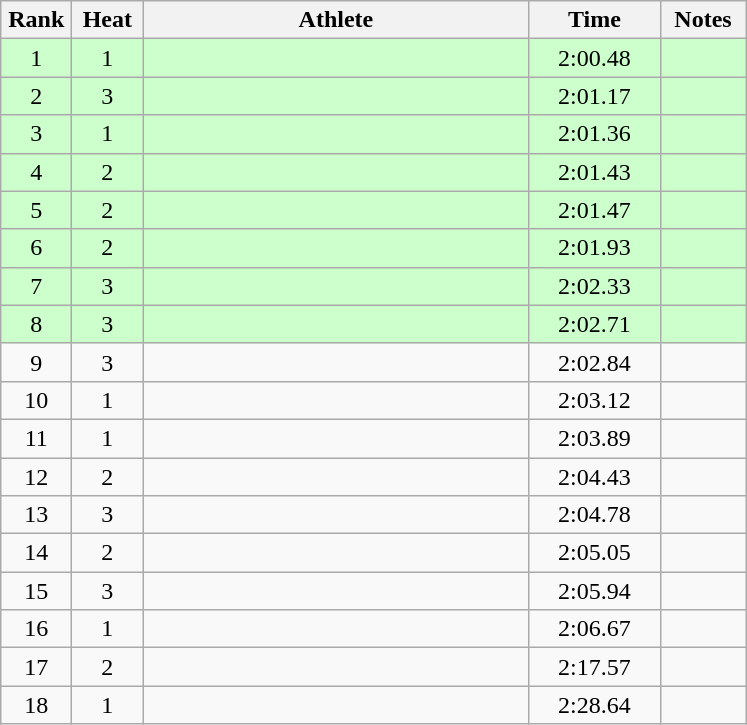<table class="wikitable" style="text-align:center">
<tr>
<th width=40>Rank</th>
<th width=40>Heat</th>
<th width=250>Athlete</th>
<th width=80>Time</th>
<th width=50>Notes</th>
</tr>
<tr bgcolor=ccffcc>
<td>1</td>
<td>1</td>
<td align=left></td>
<td>2:00.48</td>
<td></td>
</tr>
<tr bgcolor=ccffcc>
<td>2</td>
<td>3</td>
<td align=left></td>
<td>2:01.17</td>
<td></td>
</tr>
<tr bgcolor=ccffcc>
<td>3</td>
<td>1</td>
<td align=left></td>
<td>2:01.36</td>
<td></td>
</tr>
<tr bgcolor=ccffcc>
<td>4</td>
<td>2</td>
<td align=left></td>
<td>2:01.43</td>
<td></td>
</tr>
<tr bgcolor=ccffcc>
<td>5</td>
<td>2</td>
<td align=left></td>
<td>2:01.47</td>
<td></td>
</tr>
<tr bgcolor=ccffcc>
<td>6</td>
<td>2</td>
<td align=left></td>
<td>2:01.93</td>
<td></td>
</tr>
<tr bgcolor=ccffcc>
<td>7</td>
<td>3</td>
<td align=left></td>
<td>2:02.33</td>
<td></td>
</tr>
<tr bgcolor=ccffcc>
<td>8</td>
<td>3</td>
<td align=left></td>
<td>2:02.71</td>
<td></td>
</tr>
<tr>
<td>9</td>
<td>3</td>
<td align=left></td>
<td>2:02.84</td>
<td></td>
</tr>
<tr>
<td>10</td>
<td>1</td>
<td align=left></td>
<td>2:03.12</td>
<td></td>
</tr>
<tr>
<td>11</td>
<td>1</td>
<td align=left></td>
<td>2:03.89</td>
<td></td>
</tr>
<tr>
<td>12</td>
<td>2</td>
<td align=left></td>
<td>2:04.43</td>
<td></td>
</tr>
<tr>
<td>13</td>
<td>3</td>
<td align=left></td>
<td>2:04.78</td>
<td></td>
</tr>
<tr>
<td>14</td>
<td>2</td>
<td align=left></td>
<td>2:05.05</td>
<td></td>
</tr>
<tr>
<td>15</td>
<td>3</td>
<td align=left></td>
<td>2:05.94</td>
<td></td>
</tr>
<tr>
<td>16</td>
<td>1</td>
<td align=left></td>
<td>2:06.67</td>
<td></td>
</tr>
<tr>
<td>17</td>
<td>2</td>
<td align=left></td>
<td>2:17.57</td>
<td></td>
</tr>
<tr>
<td>18</td>
<td>1</td>
<td align=left></td>
<td>2:28.64</td>
<td></td>
</tr>
</table>
